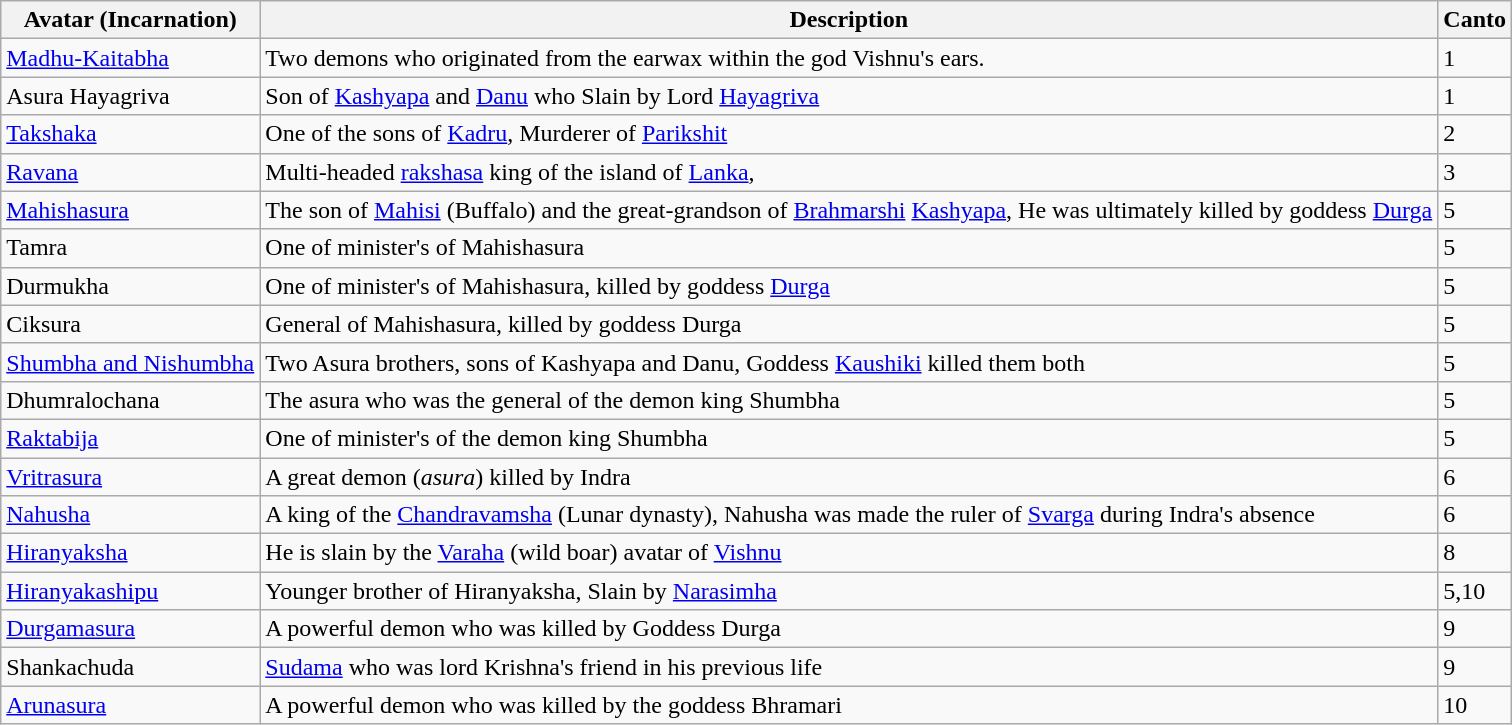<table class="wikitable sortable">
<tr>
<th>Avatar (Incarnation)</th>
<th>Description</th>
<th>Canto</th>
</tr>
<tr>
<td><a href='#'>Madhu-Kaitabha</a></td>
<td>Two demons who originated from the earwax within the god Vishnu's ears.</td>
<td>1</td>
</tr>
<tr>
<td>Asura Hayagriva</td>
<td>Son of <a href='#'>Kashyapa</a> and <a href='#'>Danu</a> who Slain by Lord <a href='#'>Hayagriva</a></td>
<td>1</td>
</tr>
<tr>
<td><a href='#'>Takshaka</a></td>
<td>One of the sons of <a href='#'>Kadru</a>, Murderer of <a href='#'>Parikshit</a></td>
<td>2</td>
</tr>
<tr>
<td><a href='#'>Ravana</a></td>
<td>Multi-headed <a href='#'>rakshasa</a> king of the island of <a href='#'>Lanka</a>,</td>
<td>3</td>
</tr>
<tr>
<td><a href='#'>Mahishasura</a></td>
<td>The son of <a href='#'>Mahisi</a> (Buffalo) and the great-grandson of <a href='#'>Brahmarshi</a> <a href='#'>Kashyapa</a>, He was ultimately killed by goddess <a href='#'>Durga</a></td>
<td>5</td>
</tr>
<tr>
<td>Tamra</td>
<td>One of minister's of Mahishasura</td>
<td>5</td>
</tr>
<tr>
<td>Durmukha</td>
<td>One of minister's of Mahishasura, killed by goddess <a href='#'>Durga</a></td>
<td>5</td>
</tr>
<tr>
<td>Ciksura</td>
<td>General of Mahishasura, killed by goddess Durga</td>
<td>5</td>
</tr>
<tr>
<td><a href='#'>Shumbha and Nishumbha</a></td>
<td>Two Asura brothers, sons of Kashyapa and Danu, Goddess <a href='#'>Kaushiki</a> killed them both</td>
<td>5</td>
</tr>
<tr>
<td>Dhumralochana</td>
<td>The asura who was the general of the demon king Shumbha</td>
<td>5</td>
</tr>
<tr>
<td><a href='#'>Raktabija</a></td>
<td>One of minister's of the demon king Shumbha</td>
<td>5</td>
</tr>
<tr>
<td><a href='#'>Vritrasura</a></td>
<td>A great demon (<em>asura</em>) killed by Indra</td>
<td>6</td>
</tr>
<tr>
<td><a href='#'>Nahusha</a></td>
<td>A king of the <a href='#'>Chandravamsha</a> (Lunar dynasty), Nahusha was made the ruler of <a href='#'>Svarga</a> during Indra's absence</td>
<td>6</td>
</tr>
<tr>
<td><a href='#'>Hiranyaksha</a></td>
<td>He is slain by the <a href='#'>Varaha</a> (wild boar) avatar of <a href='#'>Vishnu</a></td>
<td>8</td>
</tr>
<tr>
<td><a href='#'>Hiranyakashipu</a></td>
<td>Younger brother of Hiranyaksha, Slain by <a href='#'>Narasimha</a></td>
<td>5,10</td>
</tr>
<tr>
<td><a href='#'>Durgamasura</a></td>
<td>A powerful demon who was killed by Goddess Durga</td>
<td>9</td>
</tr>
<tr>
<td>Shankachuda</td>
<td><a href='#'>Sudama</a> who was lord Krishna's friend in his previous life</td>
<td>9</td>
</tr>
<tr>
<td><a href='#'>Arunasura</a></td>
<td>A powerful demon who was killed by the goddess Bhramari</td>
<td>10</td>
</tr>
</table>
